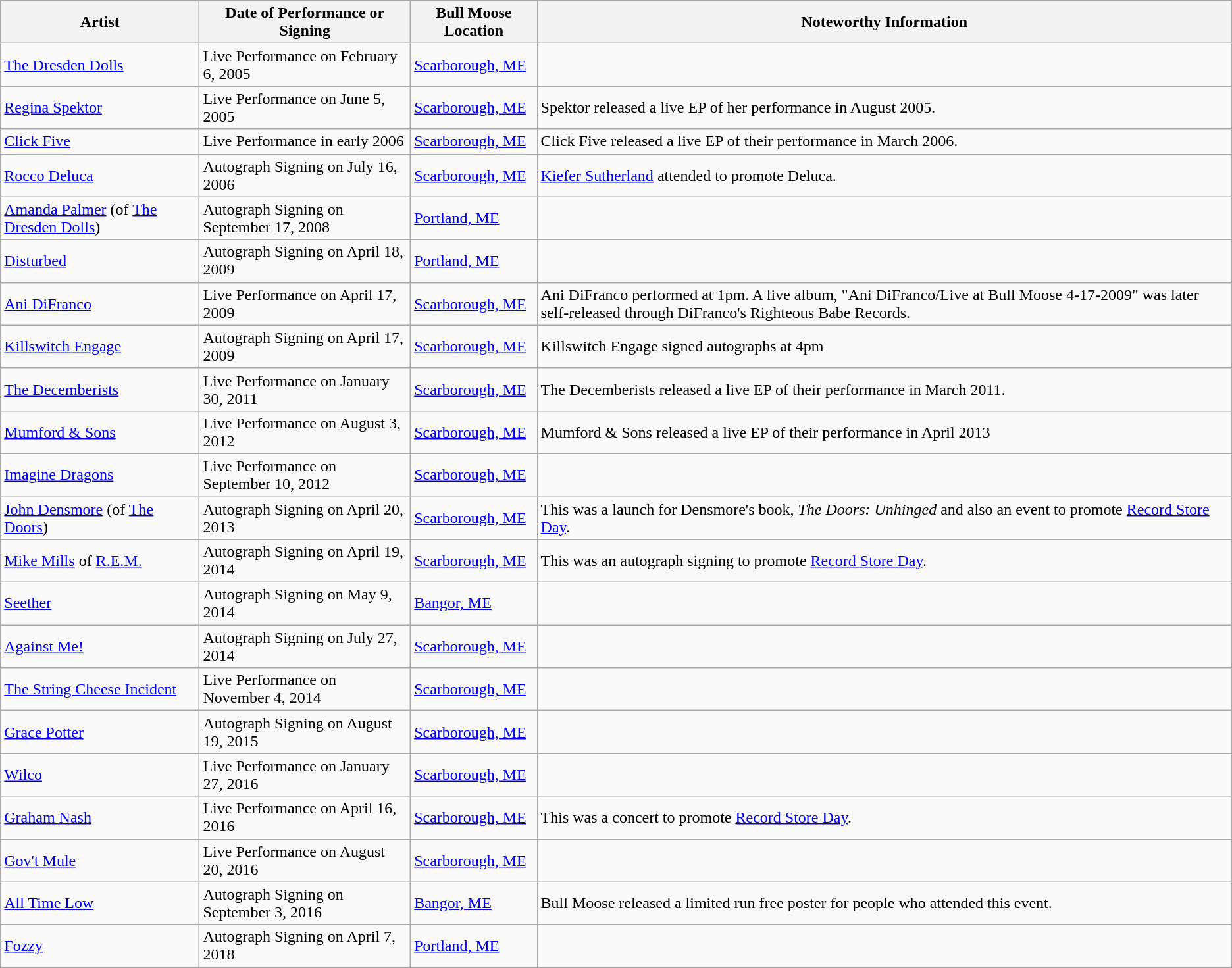<table class="wikitable">
<tr>
<th>Artist</th>
<th>Date of Performance or Signing</th>
<th>Bull Moose Location</th>
<th>Noteworthy Information</th>
</tr>
<tr>
<td><a href='#'>The Dresden Dolls</a></td>
<td>Live Performance on February 6, 2005</td>
<td><a href='#'>Scarborough, ME</a></td>
<td></td>
</tr>
<tr>
<td><a href='#'>Regina Spektor</a></td>
<td>Live Performance on June 5, 2005</td>
<td><a href='#'>Scarborough, ME</a></td>
<td>Spektor released a live EP of her performance in August 2005.</td>
</tr>
<tr>
<td><a href='#'>Click Five</a></td>
<td>Live Performance in early 2006</td>
<td><a href='#'>Scarborough, ME</a></td>
<td>Click Five released a live EP of their performance in March 2006.</td>
</tr>
<tr>
<td><a href='#'>Rocco Deluca</a></td>
<td>Autograph Signing on July 16, 2006</td>
<td><a href='#'>Scarborough, ME</a></td>
<td><a href='#'>Kiefer Sutherland</a> attended to promote Deluca.</td>
</tr>
<tr>
<td><a href='#'>Amanda Palmer</a> (of <a href='#'>The Dresden Dolls</a>)</td>
<td>Autograph Signing on September 17, 2008</td>
<td><a href='#'>Portland, ME</a></td>
<td></td>
</tr>
<tr>
<td><a href='#'>Disturbed</a></td>
<td>Autograph Signing on April 18, 2009</td>
<td><a href='#'>Portland, ME</a></td>
<td></td>
</tr>
<tr>
<td><a href='#'>Ani DiFranco</a></td>
<td>Live Performance on April 17, 2009</td>
<td><a href='#'>Scarborough, ME</a></td>
<td>Ani DiFranco performed at 1pm. A live album, "Ani DiFranco/Live at Bull Moose 4-17-2009" was later self-released through DiFranco's Righteous Babe Records.</td>
</tr>
<tr>
<td><a href='#'>Killswitch Engage</a></td>
<td>Autograph Signing on April 17, 2009</td>
<td><a href='#'>Scarborough, ME</a></td>
<td>Killswitch Engage signed autographs at 4pm</td>
</tr>
<tr>
<td><a href='#'>The Decemberists</a></td>
<td>Live Performance on January 30, 2011</td>
<td><a href='#'>Scarborough, ME</a></td>
<td>The Decemberists released a live EP of their performance in March 2011.</td>
</tr>
<tr>
<td><a href='#'>Mumford & Sons</a></td>
<td>Live Performance on August 3, 2012</td>
<td><a href='#'>Scarborough, ME</a></td>
<td>Mumford & Sons released a live EP of their performance in April 2013</td>
</tr>
<tr>
<td><a href='#'>Imagine Dragons</a></td>
<td>Live Performance on September 10, 2012</td>
<td><a href='#'>Scarborough, ME</a></td>
<td></td>
</tr>
<tr>
<td><a href='#'>John Densmore</a> (of <a href='#'>The Doors</a>)</td>
<td>Autograph Signing on April 20, 2013</td>
<td><a href='#'>Scarborough, ME</a></td>
<td>This was a launch for Densmore's book, <em>The Doors: Unhinged</em> and also an event to promote <a href='#'>Record Store Day</a>.</td>
</tr>
<tr>
<td><a href='#'>Mike Mills</a> of <a href='#'>R.E.M.</a></td>
<td>Autograph Signing on April 19, 2014</td>
<td><a href='#'>Scarborough, ME</a></td>
<td>This was an autograph signing to promote <a href='#'>Record Store Day</a>.</td>
</tr>
<tr>
<td><a href='#'>Seether</a></td>
<td>Autograph Signing on May 9, 2014</td>
<td><a href='#'>Bangor, ME</a></td>
<td></td>
</tr>
<tr>
<td><a href='#'>Against Me!</a></td>
<td>Autograph Signing on July 27, 2014</td>
<td><a href='#'>Scarborough, ME</a></td>
<td></td>
</tr>
<tr>
<td><a href='#'>The String Cheese Incident</a></td>
<td>Live Performance on November 4, 2014</td>
<td><a href='#'>Scarborough, ME</a></td>
<td></td>
</tr>
<tr>
<td><a href='#'>Grace Potter</a></td>
<td>Autograph Signing on August 19, 2015</td>
<td><a href='#'>Scarborough, ME</a></td>
<td></td>
</tr>
<tr>
<td><a href='#'>Wilco</a></td>
<td>Live Performance on January 27, 2016</td>
<td><a href='#'>Scarborough, ME</a></td>
<td></td>
</tr>
<tr>
<td><a href='#'>Graham Nash</a></td>
<td>Live Performance on April 16, 2016</td>
<td><a href='#'>Scarborough, ME</a></td>
<td>This was a concert to promote <a href='#'>Record Store Day</a>.</td>
</tr>
<tr>
<td><a href='#'>Gov't Mule</a></td>
<td>Live Performance on August 20, 2016</td>
<td><a href='#'>Scarborough, ME</a></td>
<td></td>
</tr>
<tr>
<td><a href='#'>All Time Low</a></td>
<td>Autograph Signing on September 3, 2016</td>
<td><a href='#'>Bangor, ME</a></td>
<td>Bull Moose released a limited run free poster for people who attended this event.</td>
</tr>
<tr>
<td><a href='#'>Fozzy</a></td>
<td>Autograph Signing on April 7, 2018</td>
<td><a href='#'>Portland, ME</a></td>
<td></td>
</tr>
</table>
